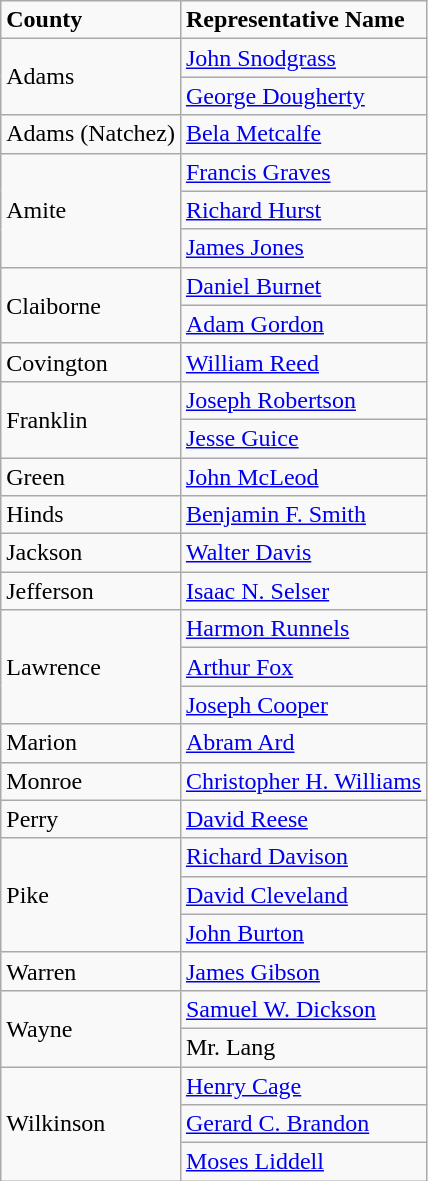<table class="wikitable">
<tr>
<td><strong>County</strong></td>
<td><strong>Representative Name</strong></td>
</tr>
<tr>
<td colspan="1" rowspan="2">Adams</td>
<td><a href='#'>John Snodgrass</a></td>
</tr>
<tr>
<td><a href='#'>George Dougherty</a></td>
</tr>
<tr>
<td>Adams (Natchez)</td>
<td><a href='#'>Bela Metcalfe</a></td>
</tr>
<tr>
<td colspan="1" rowspan="3">Amite</td>
<td><a href='#'>Francis Graves</a></td>
</tr>
<tr>
<td><a href='#'>Richard Hurst</a></td>
</tr>
<tr>
<td><a href='#'>James Jones</a></td>
</tr>
<tr>
<td colspan="1" rowspan="2">Claiborne</td>
<td><a href='#'>Daniel Burnet</a></td>
</tr>
<tr>
<td><a href='#'>Adam Gordon</a></td>
</tr>
<tr>
<td>Covington</td>
<td><a href='#'>William Reed</a></td>
</tr>
<tr>
<td colspan="1" rowspan="2">Franklin</td>
<td><a href='#'>Joseph Robertson</a></td>
</tr>
<tr>
<td><a href='#'>Jesse Guice</a></td>
</tr>
<tr>
<td colspan="1">Green</td>
<td><a href='#'>John McLeod</a></td>
</tr>
<tr>
<td>Hinds</td>
<td><a href='#'>Benjamin F. Smith</a></td>
</tr>
<tr>
<td>Jackson</td>
<td><a href='#'>Walter Davis</a></td>
</tr>
<tr>
<td colspan="1">Jefferson</td>
<td><a href='#'>Isaac N. Selser</a></td>
</tr>
<tr>
<td colspan="1" rowspan="3">Lawrence</td>
<td><a href='#'>Harmon Runnels</a></td>
</tr>
<tr>
<td><a href='#'>Arthur Fox</a></td>
</tr>
<tr>
<td><a href='#'>Joseph Cooper</a></td>
</tr>
<tr>
<td>Marion</td>
<td><a href='#'>Abram Ard</a></td>
</tr>
<tr>
<td>Monroe</td>
<td><a href='#'>Christopher H. Williams</a></td>
</tr>
<tr>
<td colspan="1">Perry</td>
<td><a href='#'>David Reese</a></td>
</tr>
<tr>
<td colspan="1" rowspan="3">Pike</td>
<td><a href='#'>Richard Davison</a></td>
</tr>
<tr>
<td><a href='#'>David Cleveland</a></td>
</tr>
<tr>
<td><a href='#'>John Burton</a></td>
</tr>
<tr>
<td>Warren</td>
<td><a href='#'>James Gibson</a></td>
</tr>
<tr>
<td rowspan="2">Wayne</td>
<td><a href='#'>Samuel W. Dickson</a></td>
</tr>
<tr>
<td>Mr. Lang</td>
</tr>
<tr>
<td colspan="1" rowspan="3">Wilkinson</td>
<td><a href='#'>Henry Cage</a></td>
</tr>
<tr>
<td><a href='#'>Gerard C. Brandon</a></td>
</tr>
<tr>
<td><a href='#'>Moses Liddell</a></td>
</tr>
</table>
